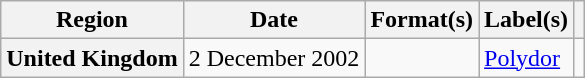<table class="wikitable plainrowheaders">
<tr>
<th scope="col">Region</th>
<th scope="col">Date</th>
<th scope="col">Format(s)</th>
<th scope="col">Label(s)</th>
<th scope="col"></th>
</tr>
<tr>
<th scope="row">United Kingdom</th>
<td>2 December 2002</td>
<td></td>
<td><a href='#'>Polydor</a></td>
<td></td>
</tr>
</table>
